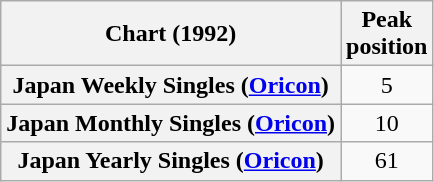<table class="wikitable sortable plainrowheaders" style="text-align:center;">
<tr>
<th scope="col">Chart (1992)</th>
<th scope="col">Peak<br>position</th>
</tr>
<tr>
<th scope="row">Japan Weekly Singles (<a href='#'>Oricon</a>)</th>
<td style="text-align:center;">5</td>
</tr>
<tr>
<th scope="row">Japan Monthly Singles (<a href='#'>Oricon</a>)</th>
<td style="text-align:center;">10</td>
</tr>
<tr>
<th scope="row">Japan Yearly Singles (<a href='#'>Oricon</a>)</th>
<td style="text-align:center;">61</td>
</tr>
</table>
